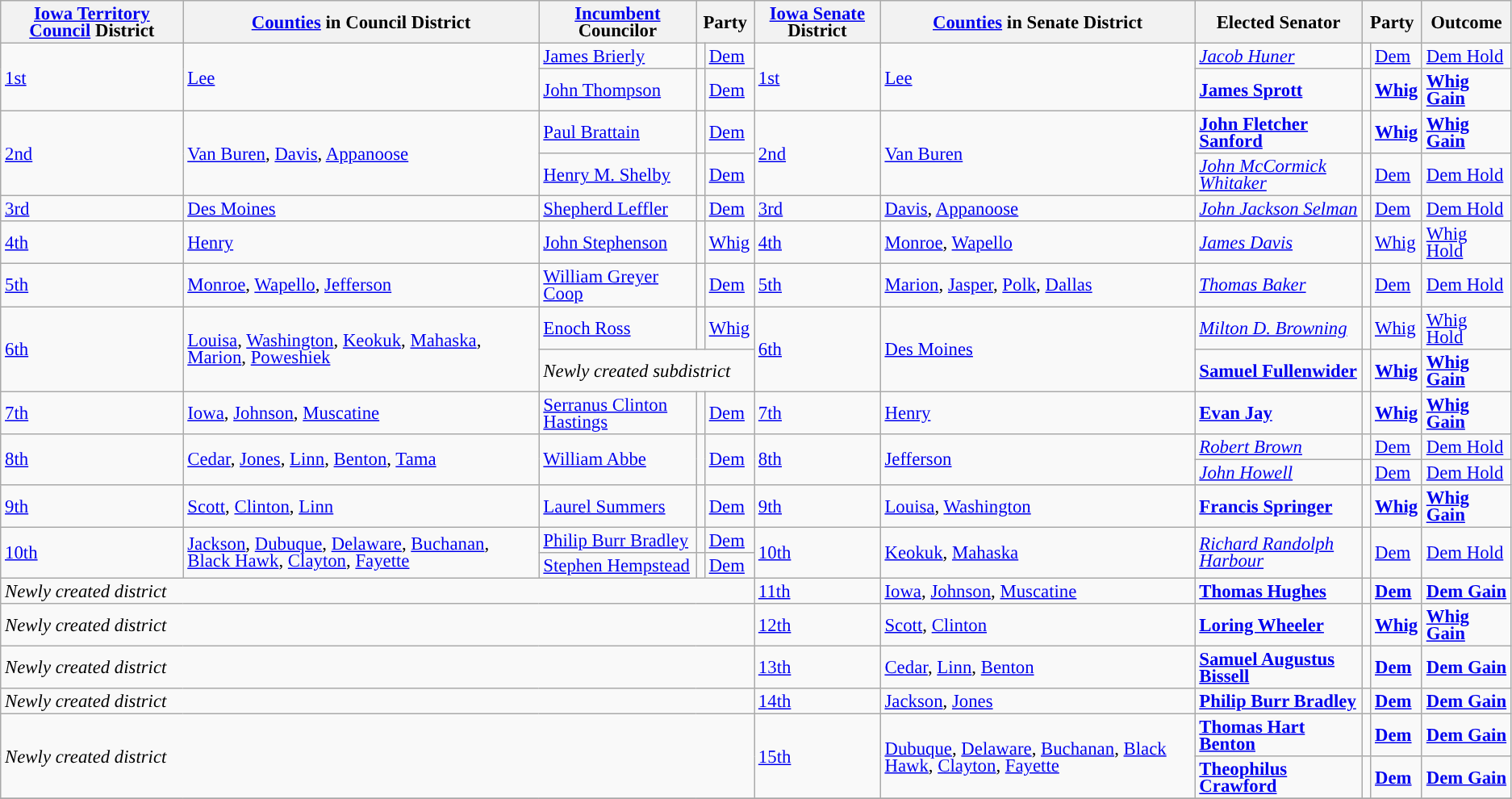<table class="sortable wikitable" style="font-size:95%;line-height:14px;">
<tr>
<th class="sortable"><a href='#'>Iowa Territory Council</a> District</th>
<th class="sortable"><a href='#'>Counties</a> in Council District</th>
<th class="sortable"><a href='#'>Incumbent</a> Councilor</th>
<th colspan="2">Party</th>
<th class="sortable"><a href='#'>Iowa Senate</a> District</th>
<th class="sortable"><a href='#'>Counties</a> in Senate District</th>
<th class="sortable">Elected Senator</th>
<th colspan="2">Party</th>
<th class="sortable">Outcome</th>
</tr>
<tr>
<td rowspan="2"><a href='#'>1st</a></td>
<td rowspan="2"><a href='#'>Lee</a></td>
<td><a href='#'>James Brierly</a></td>
<td style="background:"></td>
<td><a href='#'>Dem</a></td>
<td rowspan="2"><a href='#'>1st</a></td>
<td rowspan="2"><a href='#'>Lee</a></td>
<td><em><a href='#'>Jacob Huner</a></em></td>
<td style="background:"></td>
<td><a href='#'>Dem</a></td>
<td><a href='#'>Dem Hold</a></td>
</tr>
<tr>
<td><a href='#'>John Thompson</a></td>
<td style="background:"></td>
<td><a href='#'>Dem</a></td>
<td><strong><a href='#'>James Sprott</a></strong></td>
<td style="background:"></td>
<td><strong><a href='#'>Whig</a></strong></td>
<td><strong><a href='#'>Whig Gain</a></strong></td>
</tr>
<tr>
<td rowspan="2"><a href='#'>2nd</a></td>
<td rowspan="2"><a href='#'>Van Buren</a>, <a href='#'>Davis</a>, <a href='#'>Appanoose</a></td>
<td><a href='#'>Paul Brattain</a></td>
<td style="background:"></td>
<td><a href='#'>Dem</a></td>
<td rowspan="2"><a href='#'>2nd</a></td>
<td rowspan="2"><a href='#'>Van Buren</a></td>
<td><strong><a href='#'>John Fletcher Sanford</a></strong></td>
<td style="background:"></td>
<td><strong><a href='#'>Whig</a></strong></td>
<td><strong><a href='#'>Whig Gain</a></strong></td>
</tr>
<tr>
<td><a href='#'>Henry M. Shelby</a></td>
<td style="background:"></td>
<td><a href='#'>Dem</a></td>
<td><em><a href='#'>John McCormick Whitaker</a></em></td>
<td style="background:"></td>
<td><a href='#'>Dem</a></td>
<td><a href='#'>Dem Hold</a></td>
</tr>
<tr>
<td><a href='#'>3rd</a></td>
<td><a href='#'>Des Moines</a></td>
<td><a href='#'>Shepherd Leffler</a></td>
<td style="background:"></td>
<td><a href='#'>Dem</a></td>
<td><a href='#'>3rd</a></td>
<td><a href='#'>Davis</a>, <a href='#'>Appanoose</a></td>
<td><em><a href='#'>John Jackson Selman</a></em></td>
<td style="background:"></td>
<td><a href='#'>Dem</a></td>
<td><a href='#'>Dem Hold</a></td>
</tr>
<tr>
<td><a href='#'>4th</a></td>
<td><a href='#'>Henry</a></td>
<td><a href='#'>John Stephenson</a></td>
<td style="background:"></td>
<td><a href='#'>Whig</a></td>
<td><a href='#'>4th</a></td>
<td><a href='#'>Monroe</a>, <a href='#'>Wapello</a></td>
<td><em><a href='#'>James Davis</a></em></td>
<td style="background:"></td>
<td><a href='#'>Whig</a></td>
<td><a href='#'>Whig Hold</a></td>
</tr>
<tr>
<td><a href='#'>5th</a></td>
<td><a href='#'>Monroe</a>, <a href='#'>Wapello</a>, <a href='#'>Jefferson</a></td>
<td><a href='#'>William Greyer Coop</a></td>
<td style="background:"></td>
<td><a href='#'>Dem</a></td>
<td><a href='#'>5th</a></td>
<td><a href='#'>Marion</a>, <a href='#'>Jasper</a>, <a href='#'>Polk</a>, <a href='#'>Dallas</a></td>
<td><em><a href='#'>Thomas Baker</a></em></td>
<td style="background:"></td>
<td><a href='#'>Dem</a></td>
<td><a href='#'>Dem Hold</a></td>
</tr>
<tr>
<td rowspan="2"><a href='#'>6th</a></td>
<td rowspan="2"><a href='#'>Louisa</a>, <a href='#'>Washington</a>, <a href='#'>Keokuk</a>, <a href='#'>Mahaska</a>, <a href='#'>Marion</a>, <a href='#'>Poweshiek</a></td>
<td><a href='#'>Enoch Ross</a></td>
<td style="background:"></td>
<td><a href='#'>Whig</a></td>
<td rowspan="2"><a href='#'>6th</a></td>
<td rowspan="2"><a href='#'>Des Moines</a></td>
<td><em><a href='#'>Milton D. Browning</a></em></td>
<td style="background:"></td>
<td><a href='#'>Whig</a></td>
<td><a href='#'>Whig Hold</a></td>
</tr>
<tr>
<td colspan="3" ><em>Newly created subdistrict</em></td>
<td><strong><a href='#'>Samuel Fullenwider</a></strong></td>
<td style="background:"></td>
<td><strong><a href='#'>Whig</a></strong></td>
<td><strong><a href='#'>Whig Gain</a></strong></td>
</tr>
<tr>
<td><a href='#'>7th</a></td>
<td><a href='#'>Iowa</a>, <a href='#'>Johnson</a>, <a href='#'>Muscatine</a></td>
<td><a href='#'>Serranus Clinton Hastings</a></td>
<td style="background:"></td>
<td><a href='#'>Dem</a></td>
<td><a href='#'>7th</a></td>
<td><a href='#'>Henry</a></td>
<td><strong><a href='#'>Evan Jay</a></strong></td>
<td style="background:"></td>
<td><strong><a href='#'>Whig</a></strong></td>
<td><strong><a href='#'>Whig Gain</a></strong></td>
</tr>
<tr>
<td rowspan="2"><a href='#'>8th</a></td>
<td rowspan="2"><a href='#'>Cedar</a>, <a href='#'>Jones</a>, <a href='#'>Linn</a>, <a href='#'>Benton</a>, <a href='#'>Tama</a></td>
<td rowspan="2"><a href='#'>William Abbe</a></td>
<td rowspan="2" style="background:"></td>
<td rowspan="2"><a href='#'>Dem</a></td>
<td rowspan="2"><a href='#'>8th</a></td>
<td rowspan="2"><a href='#'>Jefferson</a></td>
<td><em><a href='#'>Robert Brown</a></em></td>
<td style="background:"></td>
<td><a href='#'>Dem</a></td>
<td><a href='#'>Dem Hold</a></td>
</tr>
<tr>
<td><em><a href='#'>John Howell</a></em></td>
<td style="background:"></td>
<td><a href='#'>Dem</a></td>
<td><a href='#'>Dem Hold</a></td>
</tr>
<tr>
<td><a href='#'>9th</a></td>
<td><a href='#'>Scott</a>, <a href='#'>Clinton</a>, <a href='#'>Linn</a></td>
<td><a href='#'>Laurel Summers</a></td>
<td style="background:"></td>
<td><a href='#'>Dem</a></td>
<td><a href='#'>9th</a></td>
<td><a href='#'>Louisa</a>, <a href='#'>Washington</a></td>
<td><strong><a href='#'>Francis Springer</a></strong></td>
<td style="background:"></td>
<td><strong><a href='#'>Whig</a></strong></td>
<td><strong><a href='#'>Whig Gain</a></strong></td>
</tr>
<tr>
<td rowspan="2"><a href='#'>10th</a></td>
<td rowspan="2"><a href='#'>Jackson</a>, <a href='#'>Dubuque</a>, <a href='#'>Delaware</a>, <a href='#'>Buchanan</a>, <a href='#'>Black Hawk</a>, <a href='#'>Clayton</a>, <a href='#'>Fayette</a></td>
<td><a href='#'>Philip Burr Bradley</a></td>
<td style="background:"></td>
<td><a href='#'>Dem</a></td>
<td rowspan="2"><a href='#'>10th</a></td>
<td rowspan="2"><a href='#'>Keokuk</a>, <a href='#'>Mahaska</a></td>
<td rowspan="2"><em><a href='#'>Richard Randolph Harbour</a></em></td>
<td rowspan="2" style="background:"></td>
<td rowspan="2"><a href='#'>Dem</a></td>
<td rowspan="2"><a href='#'>Dem Hold</a></td>
</tr>
<tr>
<td><a href='#'>Stephen Hempstead</a></td>
<td style="background:"></td>
<td><a href='#'>Dem</a></td>
</tr>
<tr>
<td colspan="5" ><em>Newly created district</em></td>
<td><a href='#'>11th</a></td>
<td><a href='#'>Iowa</a>, <a href='#'>Johnson</a>, <a href='#'>Muscatine</a></td>
<td><strong><a href='#'>Thomas Hughes</a></strong></td>
<td style="background:"></td>
<td><strong><a href='#'>Dem</a></strong></td>
<td><strong><a href='#'>Dem Gain</a></strong></td>
</tr>
<tr>
<td colspan="5" ><em>Newly created district</em></td>
<td><a href='#'>12th</a></td>
<td><a href='#'>Scott</a>, <a href='#'>Clinton</a></td>
<td><strong><a href='#'>Loring Wheeler</a></strong></td>
<td style="background:"></td>
<td><strong><a href='#'>Whig</a></strong></td>
<td><strong><a href='#'>Whig Gain</a></strong></td>
</tr>
<tr>
<td colspan="5" ><em>Newly created district</em></td>
<td><a href='#'>13th</a></td>
<td><a href='#'>Cedar</a>, <a href='#'>Linn</a>, <a href='#'>Benton</a></td>
<td><strong><a href='#'>Samuel Augustus Bissell</a></strong></td>
<td style="background:"></td>
<td><strong><a href='#'>Dem</a></strong></td>
<td><strong><a href='#'>Dem Gain</a></strong></td>
</tr>
<tr>
<td colspan="5" ><em>Newly created district</em></td>
<td><a href='#'>14th</a></td>
<td><a href='#'>Jackson</a>, <a href='#'>Jones</a></td>
<td><strong><a href='#'>Philip Burr Bradley</a></strong></td>
<td style="background:"></td>
<td><strong><a href='#'>Dem</a></strong></td>
<td><strong><a href='#'>Dem Gain</a></strong></td>
</tr>
<tr>
<td rowspan="2" colspan="5" ><em>Newly created district</em></td>
<td rowspan="2"><a href='#'>15th</a></td>
<td rowspan="2"><a href='#'>Dubuque</a>, <a href='#'>Delaware</a>, <a href='#'>Buchanan</a>, <a href='#'>Black Hawk</a>, <a href='#'>Clayton</a>, <a href='#'>Fayette</a></td>
<td><strong><a href='#'>Thomas Hart Benton</a></strong></td>
<td style="background:"></td>
<td><strong><a href='#'>Dem</a></strong></td>
<td><strong><a href='#'>Dem Gain</a></strong></td>
</tr>
<tr>
<td><strong><a href='#'>Theophilus Crawford</a></strong></td>
<td style="background:"></td>
<td><strong><a href='#'>Dem</a></strong></td>
<td><strong><a href='#'>Dem Gain</a></strong></td>
</tr>
<tr>
</tr>
</table>
